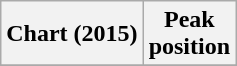<table class="wikitable plainrowheaders" style="text-align:center">
<tr>
<th>Chart (2015)</th>
<th>Peak<br>position</th>
</tr>
<tr>
</tr>
</table>
